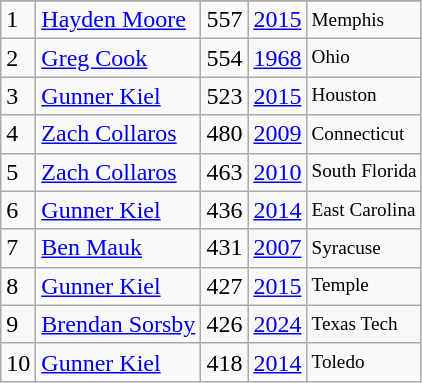<table class="wikitable">
<tr>
</tr>
<tr>
<td>1</td>
<td><a href='#'>Hayden Moore</a></td>
<td>557</td>
<td><a href='#'>2015</a></td>
<td style="font-size:80%;">Memphis</td>
</tr>
<tr>
<td>2</td>
<td><a href='#'>Greg Cook</a></td>
<td>554</td>
<td><a href='#'>1968</a></td>
<td style="font-size:80%;">Ohio</td>
</tr>
<tr>
<td>3</td>
<td><a href='#'>Gunner Kiel</a></td>
<td>523</td>
<td><a href='#'>2015</a></td>
<td style="font-size:80%;">Houston</td>
</tr>
<tr>
<td>4</td>
<td><a href='#'>Zach Collaros</a></td>
<td>480</td>
<td><a href='#'>2009</a></td>
<td style="font-size:80%;">Connecticut</td>
</tr>
<tr>
<td>5</td>
<td><a href='#'>Zach Collaros</a></td>
<td>463</td>
<td><a href='#'>2010</a></td>
<td style="font-size:80%;">South Florida</td>
</tr>
<tr>
<td>6</td>
<td><a href='#'>Gunner Kiel</a></td>
<td>436</td>
<td><a href='#'>2014</a></td>
<td style="font-size:80%;">East Carolina</td>
</tr>
<tr>
<td>7</td>
<td><a href='#'>Ben Mauk</a></td>
<td>431</td>
<td><a href='#'>2007</a></td>
<td style="font-size:80%;">Syracuse</td>
</tr>
<tr>
<td>8</td>
<td><a href='#'>Gunner Kiel</a></td>
<td>427</td>
<td><a href='#'>2015</a></td>
<td style="font-size:80%;">Temple</td>
</tr>
<tr>
<td>9</td>
<td><a href='#'>Brendan Sorsby</a></td>
<td>426</td>
<td><a href='#'>2024</a></td>
<td style="font-size:80%;">Texas Tech</td>
</tr>
<tr>
<td>10</td>
<td><a href='#'>Gunner Kiel</a></td>
<td>418</td>
<td><a href='#'>2014</a></td>
<td style="font-size:80%;">Toledo</td>
</tr>
</table>
